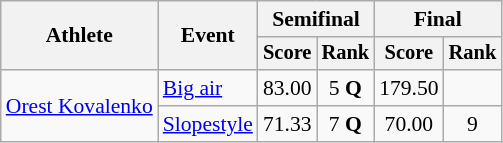<table class=wikitable style=font-size:90%;text-align:center>
<tr>
<th rowspan=2>Athlete</th>
<th rowspan=2>Event</th>
<th colspan=2>Semifinal</th>
<th colspan=2>Final</th>
</tr>
<tr style=font-size:95%>
<th>Score</th>
<th>Rank</th>
<th>Score</th>
<th>Rank</th>
</tr>
<tr>
<td align=left rowspan=2><a href='#'>Orest Kovalenko</a></td>
<td align=left><a href='#'>Big air</a></td>
<td>83.00</td>
<td>5 <strong>Q</strong></td>
<td>179.50</td>
<td></td>
</tr>
<tr>
<td align=left><a href='#'>Slopestyle</a></td>
<td>71.33</td>
<td>7 <strong>Q</strong></td>
<td>70.00</td>
<td>9</td>
</tr>
</table>
